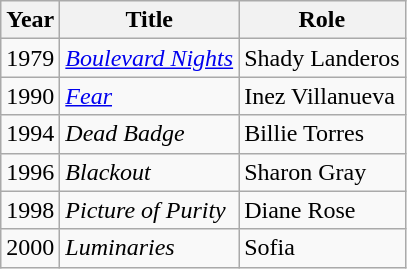<table class="wikitable sortable">
<tr>
<th>Year</th>
<th>Title</th>
<th>Role</th>
</tr>
<tr>
<td>1979</td>
<td><em><a href='#'>Boulevard Nights</a></em></td>
<td>Shady Landeros</td>
</tr>
<tr>
<td>1990</td>
<td><em><a href='#'>Fear</a></em></td>
<td>Inez Villanueva</td>
</tr>
<tr>
<td>1994</td>
<td><em>Dead Badge</em></td>
<td>Billie Torres</td>
</tr>
<tr>
<td>1996</td>
<td><em>Blackout</em></td>
<td>Sharon Gray</td>
</tr>
<tr>
<td>1998</td>
<td><em>Picture of Purity</em></td>
<td>Diane Rose</td>
</tr>
<tr>
<td>2000</td>
<td><em>Luminaries</em></td>
<td>Sofia</td>
</tr>
</table>
